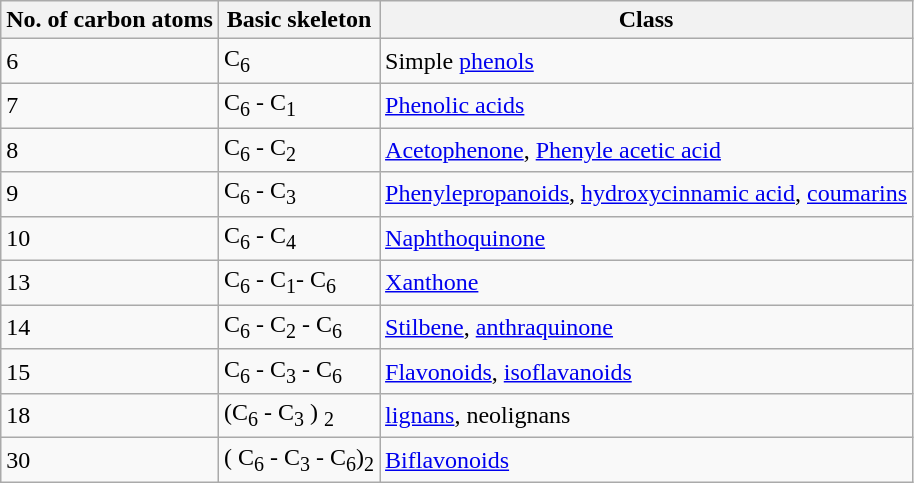<table class="wikitable">
<tr>
<th>No. of carbon atoms</th>
<th>Basic skeleton</th>
<th>Class</th>
</tr>
<tr>
<td>6</td>
<td>C<sub>6</sub></td>
<td>Simple <a href='#'>phenols</a></td>
</tr>
<tr>
<td>7</td>
<td>C<sub>6</sub> - C<sub>1</sub></td>
<td><a href='#'>Phenolic acids</a></td>
</tr>
<tr>
<td>8</td>
<td>C<sub>6</sub> - C<sub>2</sub></td>
<td><a href='#'>Acetophenone</a>, <a href='#'>Phenyle acetic acid</a></td>
</tr>
<tr>
<td>9</td>
<td>C<sub>6</sub> - C<sub>3</sub></td>
<td><a href='#'>Phenylepropanoids</a>, <a href='#'>hydroxycinnamic acid</a>, <a href='#'>coumarins</a></td>
</tr>
<tr>
<td>10</td>
<td>C<sub>6</sub> - C<sub>4</sub></td>
<td><a href='#'>Naphthoquinone</a></td>
</tr>
<tr>
<td>13</td>
<td>C<sub>6</sub> - C<sub>1</sub>- C<sub>6</sub></td>
<td><a href='#'>Xanthone</a></td>
</tr>
<tr>
<td>14</td>
<td>C<sub>6</sub> - C<sub>2</sub> - C<sub>6</sub></td>
<td><a href='#'>Stilbene</a>, <a href='#'>anthraquinone</a></td>
</tr>
<tr>
<td>15</td>
<td>C<sub>6</sub> - C<sub>3</sub> - C<sub>6</sub></td>
<td><a href='#'>Flavonoids</a>, <a href='#'>isoflavanoids</a></td>
</tr>
<tr>
<td>18</td>
<td>(C<sub>6</sub> - C<sub>3</sub> ) <sub>2</sub></td>
<td><a href='#'>lignans</a>, neolignans</td>
</tr>
<tr>
<td>30</td>
<td>( C<sub>6</sub> - C<sub>3</sub> - C<sub>6</sub>)<sub>2</sub></td>
<td><a href='#'>Biflavonoids</a></td>
</tr>
</table>
